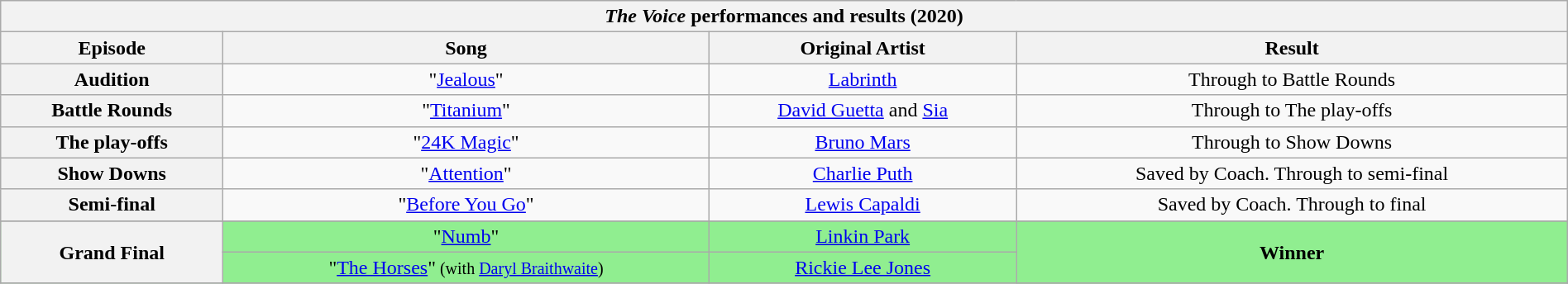<table class="wikitable collapsible" style="width:100%; margin:1em auto 1em auto; text-align:center;">
<tr>
<th colspan="4"><em>The Voice</em> performances and results (2020)</th>
</tr>
<tr>
<th scope="col">Episode</th>
<th scope="col">Song</th>
<th scope="col">Original Artist</th>
<th scope="col">Result</th>
</tr>
<tr>
<th>Audition</th>
<td>"<a href='#'>Jealous</a>"</td>
<td><a href='#'>Labrinth</a></td>
<td>Through to Battle Rounds</td>
</tr>
<tr>
<th>Battle Rounds</th>
<td>"<a href='#'>Titanium</a>" </td>
<td><a href='#'>David Guetta</a> and <a href='#'>Sia</a></td>
<td>Through to The play-offs</td>
</tr>
<tr>
<th>The play-offs</th>
<td>"<a href='#'>24K Magic</a>"</td>
<td><a href='#'>Bruno Mars</a></td>
<td>Through to Show Downs</td>
</tr>
<tr>
<th>Show Downs</th>
<td>"<a href='#'>Attention</a>"</td>
<td><a href='#'>Charlie Puth</a></td>
<td>Saved by Coach. Through to semi-final</td>
</tr>
<tr>
<th>Semi-final</th>
<td>"<a href='#'>Before You Go</a>"</td>
<td><a href='#'>Lewis Capaldi</a></td>
<td>Saved by Coach. Through to final</td>
</tr>
<tr>
</tr>
<tr style="background:lightgreen;">
<th rowspan="2">Grand Final</th>
<td>"<a href='#'>Numb</a>"</td>
<td><a href='#'>Linkin Park</a></td>
<td rowspan="2" style="background:lightgreen;"><strong>Winner</strong></td>
</tr>
<tr style="background:lightgreen;">
<td>"<a href='#'>The Horses</a>"<small> (with <a href='#'>Daryl Braithwaite</a>) </small></td>
<td><a href='#'>Rickie Lee Jones</a></td>
</tr>
<tr style="background:lightgreen;">
</tr>
</table>
